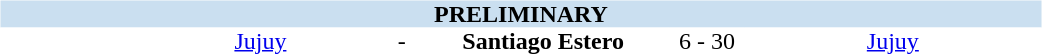<table table width=700>
<tr>
<td width=700 valign="top"><br><table border=0 cellspacing=0 cellpadding=0 style="font-size: 100%; border-collapse: collapse;" width=100%>
<tr bgcolor="#CADFF0">
<td style="font-size:100%"; align="center" colspan="6"><strong>PRELIMINARY</strong></td>
</tr>
<tr align=center bgcolor=#FFFFFF>
<td width=90></td>
<td width=170><a href='#'>Jujuy</a></td>
<td width=20>-</td>
<td width=170><strong>Santiago Estero</strong></td>
<td width=50>6 - 30</td>
<td width=200><a href='#'>Jujuy</a></td>
</tr>
</table>
</td>
</tr>
</table>
